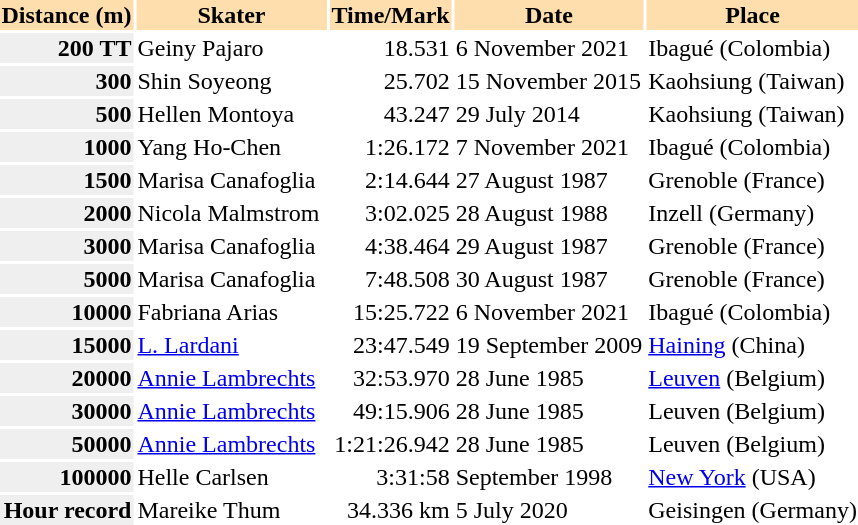<table class="toccolours">
<tr style="background:#ffdead;">
<th>Distance (m)</th>
<th colspan="2">Skater</th>
<th>Time/Mark</th>
<th>Date</th>
<th>Place</th>
</tr>
<tr>
<th style="background:#efefef;text-align:right;">200 TT</th>
<td>Geiny Pajaro</td>
<td></td>
<td style="text-align:right;">18.531</td>
<td>6 November 2021</td>
<td>Ibagué (Colombia)</td>
</tr>
<tr>
<th style="background:#efefef;text-align:right;">300</th>
<td>Shin Soyeong</td>
<td></td>
<td style="text-align:right;">25.702</td>
<td>15 November 2015</td>
<td>Kaohsiung (Taiwan)</td>
</tr>
<tr>
<th style="background:#efefef;text-align:right;">500</th>
<td>Hellen Montoya</td>
<td></td>
<td style="text-align:right;">43.247</td>
<td>29 July 2014</td>
<td>Kaohsiung (Taiwan)</td>
</tr>
<tr>
<th style="background:#efefef;text-align:right;">1000</th>
<td>Yang Ho-Chen</td>
<td></td>
<td style="text-align:right;">1:26.172</td>
<td>7 November 2021</td>
<td>Ibagué (Colombia)</td>
</tr>
<tr>
<th style="background:#efefef;text-align:right;">1500</th>
<td>Marisa Canafoglia</td>
<td></td>
<td style="text-align:right;">2:14.644</td>
<td>27 August 1987</td>
<td>Grenoble (France)</td>
</tr>
<tr>
<th style="background:#efefef;text-align:right;">2000</th>
<td>Nicola Malmstrom</td>
<td></td>
<td style="text-align:right;">3:02.025</td>
<td>28 August 1988</td>
<td>Inzell (Germany)</td>
</tr>
<tr>
<th style="background:#efefef;text-align:right;">3000</th>
<td>Marisa Canafoglia</td>
<td></td>
<td style="text-align:right;">4:38.464</td>
<td>29 August 1987</td>
<td>Grenoble (France)</td>
</tr>
<tr>
<th style="background:#efefef;text-align:right;">5000</th>
<td>Marisa Canafoglia</td>
<td></td>
<td style="text-align:right;">7:48.508</td>
<td>30 August 1987</td>
<td>Grenoble (France)</td>
</tr>
<tr>
<th style="background:#efefef;text-align:right;">10000</th>
<td>Fabriana Arias</td>
<td></td>
<td style="text-align:right;">15:25.722</td>
<td>6 November 2021</td>
<td>Ibagué (Colombia)</td>
</tr>
<tr>
<th style="background:#efefef;text-align:right;">15000</th>
<td><a href='#'>L. Lardani</a></td>
<td></td>
<td style="text-align:right;">23:47.549</td>
<td>19 September 2009</td>
<td><a href='#'>Haining</a> (China)</td>
</tr>
<tr>
<th style="background:#efefef;text-align:right;">20000</th>
<td><a href='#'>Annie Lambrechts</a></td>
<td></td>
<td style="text-align:right;">32:53.970</td>
<td>28 June 1985</td>
<td><a href='#'>Leuven</a> (Belgium)</td>
</tr>
<tr>
<th style="background:#efefef;text-align:right;">30000</th>
<td><a href='#'>Annie Lambrechts</a></td>
<td></td>
<td style="text-align:right;">49:15.906</td>
<td>28 June 1985</td>
<td>Leuven (Belgium)</td>
</tr>
<tr>
<th style="background:#efefef;text-align:right;">50000</th>
<td><a href='#'>Annie Lambrechts</a></td>
<td></td>
<td style="text-align:right;">1:21:26.942</td>
<td>28 June 1985</td>
<td>Leuven (Belgium)</td>
</tr>
<tr>
<th style="background:#efefef;text-align:right;">100000</th>
<td>Helle Carlsen</td>
<td></td>
<td style="text-align:right;">3:31:58</td>
<td>September 1998</td>
<td><a href='#'>New York</a> (USA)</td>
</tr>
<tr>
<th style="background:#efefef;text-align:right;">Hour record</th>
<td>Mareike Thum</td>
<td></td>
<td style="text-align:right;">34.336 km</td>
<td>5 July 2020</td>
<td>Geisingen (Germany)</td>
</tr>
</table>
